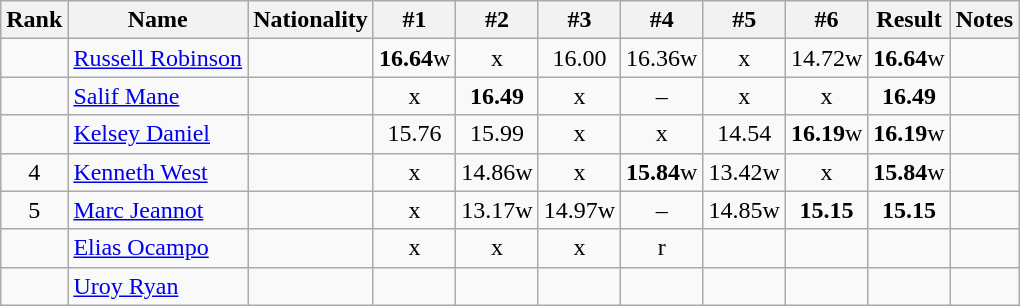<table class="wikitable sortable" style="text-align:center">
<tr>
<th>Rank</th>
<th>Name</th>
<th>Nationality</th>
<th>#1</th>
<th>#2</th>
<th>#3</th>
<th>#4</th>
<th>#5</th>
<th>#6</th>
<th>Result</th>
<th>Notes</th>
</tr>
<tr>
<td></td>
<td align=left><a href='#'>Russell Robinson</a></td>
<td align=left></td>
<td><strong>16.64</strong>w</td>
<td>x</td>
<td>16.00</td>
<td>16.36w</td>
<td>x</td>
<td>14.72w</td>
<td><strong>16.64</strong>w</td>
<td></td>
</tr>
<tr>
<td></td>
<td align=left><a href='#'>Salif Mane</a></td>
<td align=left></td>
<td>x</td>
<td><strong>16.49</strong></td>
<td>x</td>
<td>–</td>
<td>x</td>
<td>x</td>
<td><strong>16.49</strong></td>
<td></td>
</tr>
<tr>
<td></td>
<td align=left><a href='#'>Kelsey Daniel</a></td>
<td align=left></td>
<td>15.76</td>
<td>15.99</td>
<td>x</td>
<td>x</td>
<td>14.54</td>
<td><strong>16.19</strong>w</td>
<td><strong>16.19</strong>w</td>
<td></td>
</tr>
<tr>
<td>4</td>
<td align=left><a href='#'>Kenneth West</a></td>
<td align=left></td>
<td>x</td>
<td>14.86w</td>
<td>x</td>
<td><strong>15.84</strong>w</td>
<td>13.42w</td>
<td>x</td>
<td><strong>15.84</strong>w</td>
<td></td>
</tr>
<tr>
<td>5</td>
<td align=left><a href='#'>Marc Jeannot</a></td>
<td align=left></td>
<td>x</td>
<td>13.17w</td>
<td>14.97w</td>
<td>–</td>
<td>14.85w</td>
<td><strong>15.15</strong></td>
<td><strong>15.15</strong></td>
<td></td>
</tr>
<tr>
<td></td>
<td align=left><a href='#'>Elias Ocampo</a></td>
<td align=left></td>
<td>x</td>
<td>x</td>
<td>x</td>
<td>r</td>
<td></td>
<td></td>
<td><strong></strong></td>
<td></td>
</tr>
<tr>
<td></td>
<td align=left><a href='#'>Uroy Ryan</a></td>
<td align=left></td>
<td></td>
<td></td>
<td></td>
<td></td>
<td></td>
<td></td>
<td><strong></strong></td>
<td></td>
</tr>
</table>
